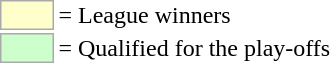<table>
<tr>
<td style="background-color:#ffffcc; border:1px solid #aaaaaa; width:2em;"></td>
<td>= League winners</td>
</tr>
<tr>
<td style="background-color:#ccffcc; border:1px solid #aaaaaa; width:2em;"></td>
<td>= Qualified for the play-offs</td>
</tr>
</table>
